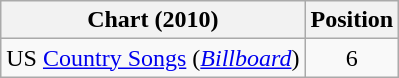<table class="wikitable sortable">
<tr>
<th scope="col">Chart (2010)</th>
<th scope="col">Position</th>
</tr>
<tr>
<td>US <a href='#'>Country Songs</a> (<em><a href='#'>Billboard</a></em>)</td>
<td align="center">6</td>
</tr>
</table>
